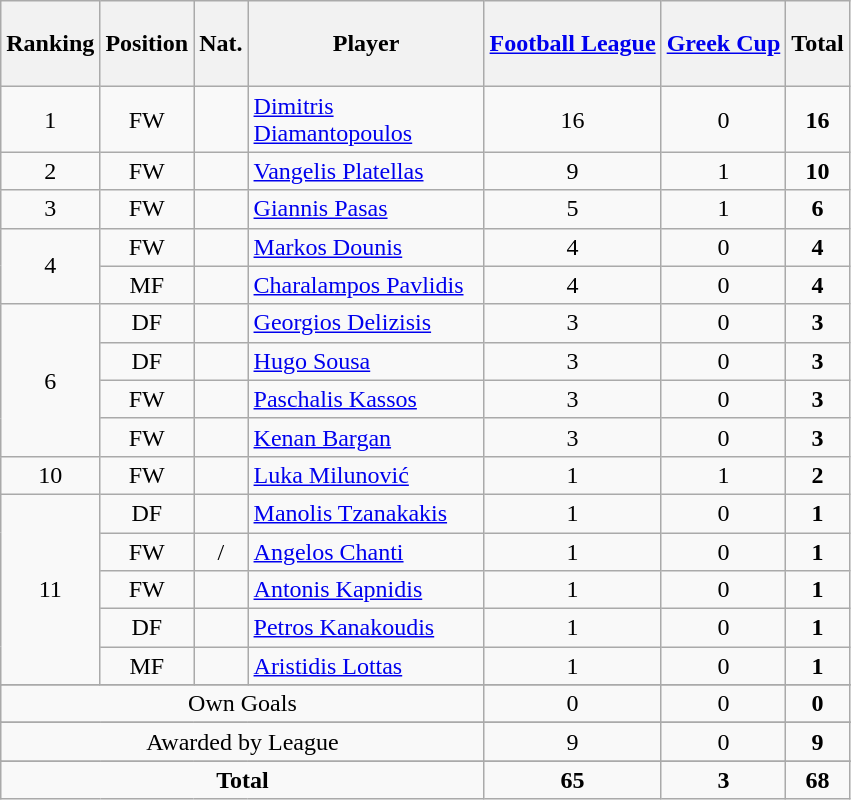<table class="wikitable sortable" style="text-align:center">
<tr>
<th height=50>Ranking</th>
<th height=50>Position</th>
<th height=50>Nat.</th>
<th width=150>Player</th>
<th height=50><a href='#'>Football League</a></th>
<th height=50><a href='#'>Greek Cup</a></th>
<th height=50><strong>Total</strong></th>
</tr>
<tr>
<td>1</td>
<td>FW</td>
<td></td>
<td align="left"><a href='#'>Dimitris Diamantopoulos</a></td>
<td>16</td>
<td>0</td>
<td><strong>16</strong></td>
</tr>
<tr>
<td>2</td>
<td>FW</td>
<td></td>
<td align="left"><a href='#'>Vangelis Platellas</a></td>
<td>9</td>
<td>1</td>
<td><strong>10</strong></td>
</tr>
<tr>
<td>3</td>
<td>FW</td>
<td></td>
<td align="left"><a href='#'>Giannis Pasas</a></td>
<td>5</td>
<td>1</td>
<td><strong>6</strong></td>
</tr>
<tr>
<td rowspan=2>4</td>
<td>FW</td>
<td></td>
<td align="left"><a href='#'>Markos Dounis</a></td>
<td>4</td>
<td>0</td>
<td><strong>4</strong></td>
</tr>
<tr>
<td>MF</td>
<td></td>
<td align="left"><a href='#'>Charalampos Pavlidis</a></td>
<td>4</td>
<td>0</td>
<td><strong>4</strong></td>
</tr>
<tr>
<td rowspan=4>6</td>
<td>DF</td>
<td></td>
<td align="left"><a href='#'>Georgios Delizisis</a></td>
<td>3</td>
<td>0</td>
<td><strong>3</strong></td>
</tr>
<tr>
<td>DF</td>
<td></td>
<td align="left"><a href='#'>Hugo Sousa</a></td>
<td>3</td>
<td>0</td>
<td><strong>3</strong></td>
</tr>
<tr>
<td>FW</td>
<td></td>
<td align="left"><a href='#'>Paschalis Kassos</a></td>
<td>3</td>
<td>0</td>
<td><strong>3</strong></td>
</tr>
<tr>
<td>FW</td>
<td></td>
<td align="left"><a href='#'>Kenan Bargan</a></td>
<td>3</td>
<td>0</td>
<td><strong>3</strong></td>
</tr>
<tr>
<td>10</td>
<td>FW</td>
<td></td>
<td align="left"><a href='#'>Luka Milunović</a></td>
<td>1</td>
<td>1</td>
<td><strong>2</strong></td>
</tr>
<tr>
<td rowspan=5>11</td>
<td>DF</td>
<td></td>
<td align="left"><a href='#'>Manolis Tzanakakis</a></td>
<td>1</td>
<td>0</td>
<td><strong>1</strong></td>
</tr>
<tr>
<td>FW</td>
<td> / </td>
<td align="left"><a href='#'>Angelos Chanti</a></td>
<td>1</td>
<td>0</td>
<td><strong>1</strong></td>
</tr>
<tr>
<td>FW</td>
<td></td>
<td align="left"><a href='#'>Antonis Kapnidis</a> </td>
<td>1</td>
<td>0</td>
<td><strong>1</strong></td>
</tr>
<tr>
<td>DF</td>
<td></td>
<td align="left"><a href='#'>Petros Kanakoudis</a></td>
<td>1</td>
<td>0</td>
<td><strong>1</strong></td>
</tr>
<tr>
<td>MF</td>
<td></td>
<td align="left"><a href='#'>Aristidis Lottas</a></td>
<td>1</td>
<td>0</td>
<td><strong>1</strong></td>
</tr>
<tr>
</tr>
<tr class="sortbottom">
<td colspan="4">Own Goals</td>
<td>0</td>
<td>0</td>
<td><strong>0</strong></td>
</tr>
<tr>
</tr>
<tr class="sortbottom">
<td colspan="4">Awarded by League</td>
<td>9</td>
<td>0</td>
<td><strong>9</strong></td>
</tr>
<tr>
</tr>
<tr class="sortbottom">
<td colspan="4"><strong>Total</strong></td>
<td><strong>65</strong></td>
<td><strong>3</strong></td>
<td><strong>68</strong></td>
</tr>
</table>
